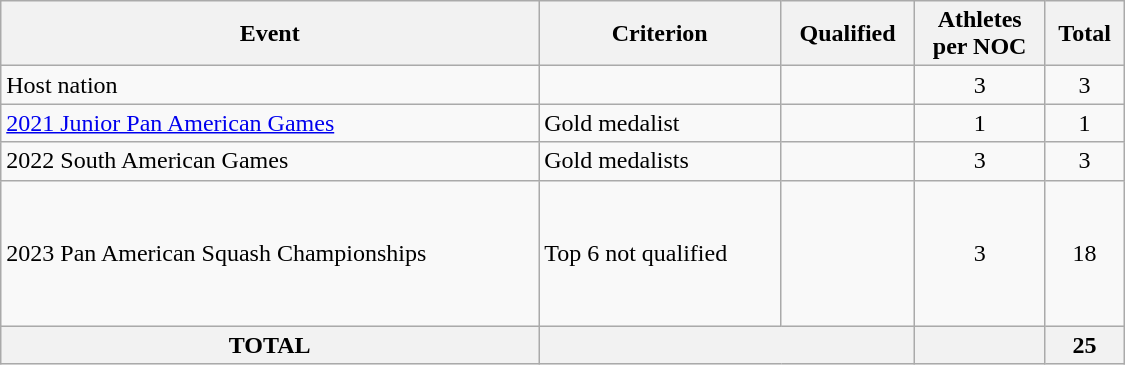<table class="wikitable" width=750>
<tr>
<th>Event</th>
<th>Criterion</th>
<th>Qualified</th>
<th>Athletes<br> per NOC</th>
<th>Total</th>
</tr>
<tr>
<td>Host nation</td>
<td></td>
<td></td>
<td align="center">3</td>
<td align="center">3</td>
</tr>
<tr>
<td><a href='#'>2021 Junior Pan American Games</a></td>
<td>Gold medalist</td>
<td></td>
<td align="center">1</td>
<td align="center">1</td>
</tr>
<tr>
<td Squash at the 2022 South American Games>2022 South American Games</td>
<td>Gold medalists</td>
<td></td>
<td align="center">3</td>
<td align="center">3</td>
</tr>
<tr>
<td>2023 Pan American Squash Championships</td>
<td>Top 6 not qualified</td>
<td><br><br><br><br><br></td>
<td align="center">3</td>
<td align="center">18</td>
</tr>
<tr>
<th>TOTAL</th>
<th colspan="2"></th>
<th></th>
<th>25</th>
</tr>
</table>
